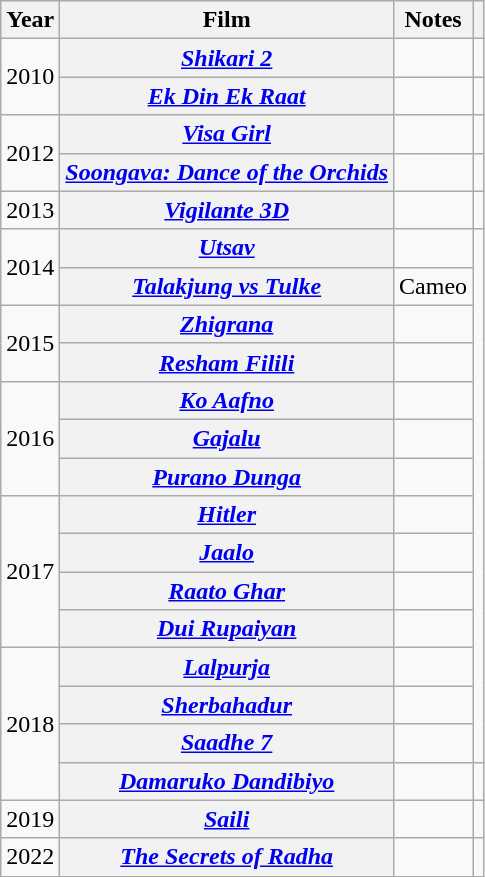<table class="wikitable plainrowheaders sortable">
<tr>
<th>Year</th>
<th>Film</th>
<th>Notes</th>
<th class="unsortable"></th>
</tr>
<tr>
<td rowspan="2">2010</td>
<th scope="row"><em><a href='#'>Shikari 2</a></em></th>
<td></td>
<td style="text-align:center;"></td>
</tr>
<tr>
<th scope="row"><em><a href='#'>Ek Din Ek Raat</a></em></th>
<td></td>
<td style="text-align:center;"></td>
</tr>
<tr>
<td rowspan="2">2012</td>
<th scope="row"><em><a href='#'>Visa Girl</a></em></th>
<td></td>
<td style="text-align:center;"></td>
</tr>
<tr>
<th scope="row"><em><a href='#'>Soongava: Dance of the Orchids</a></em></th>
<td></td>
<td style="text-align:center;"></td>
</tr>
<tr>
<td>2013</td>
<th scope="row"><em><a href='#'>Vigilante 3D</a></em></th>
<td></td>
<td style="text-align:center;"></td>
</tr>
<tr>
<td rowspan="2">2014</td>
<th scope="row"><em><a href='#'>Utsav</a></em></th>
<td></td>
<td style="text-align:center;"  rowspan="14"></td>
</tr>
<tr>
<th scope="row"><em><a href='#'>Talakjung vs Tulke</a></em></th>
<td>Cameo</td>
</tr>
<tr>
<td rowspan="2">2015</td>
<th scope="row"><em><a href='#'>Zhigrana</a></em></th>
<td></td>
</tr>
<tr>
<th scope="row"><em><a href='#'>Resham Filili</a></em></th>
<td></td>
</tr>
<tr>
<td rowspan="3">2016</td>
<th scope="row"><em><a href='#'>Ko Aafno</a></em></th>
<td></td>
</tr>
<tr>
<th scope="row"><em><a href='#'>Gajalu</a></em></th>
<td></td>
</tr>
<tr>
<th scope="row"><em><a href='#'>Purano Dunga</a></em></th>
<td></td>
</tr>
<tr>
<td rowspan="4">2017</td>
<th scope="row"><em><a href='#'>Hitler</a></em></th>
<td></td>
</tr>
<tr>
<th scope="row"><em><a href='#'>Jaalo</a></em></th>
<td></td>
</tr>
<tr>
<th scope="row"><em><a href='#'>Raato Ghar</a></em></th>
<td></td>
</tr>
<tr>
<th scope="row"><em><a href='#'>Dui Rupaiyan</a></em></th>
<td></td>
</tr>
<tr>
<td rowspan="4">2018</td>
<th scope="row"><em><a href='#'>Lalpurja</a></em></th>
<td></td>
</tr>
<tr>
<th scope="row"><em><a href='#'>Sherbahadur</a></em></th>
<td></td>
</tr>
<tr>
<th scope="row"><em><a href='#'>Saadhe 7</a></em></th>
<td></td>
</tr>
<tr>
<th scope="row"><em><a href='#'>Damaruko Dandibiyo</a></em></th>
<td></td>
<td style="text-align:center;"></td>
</tr>
<tr>
<td>2019</td>
<th scope="row"><em><a href='#'>Saili</a></em></th>
<td></td>
<td style="text-align:center;"></td>
</tr>
<tr>
<td>2022</td>
<th scope="row"><em><a href='#'>The Secrets of Radha</a></em></th>
<td></td>
<td></td>
</tr>
</table>
